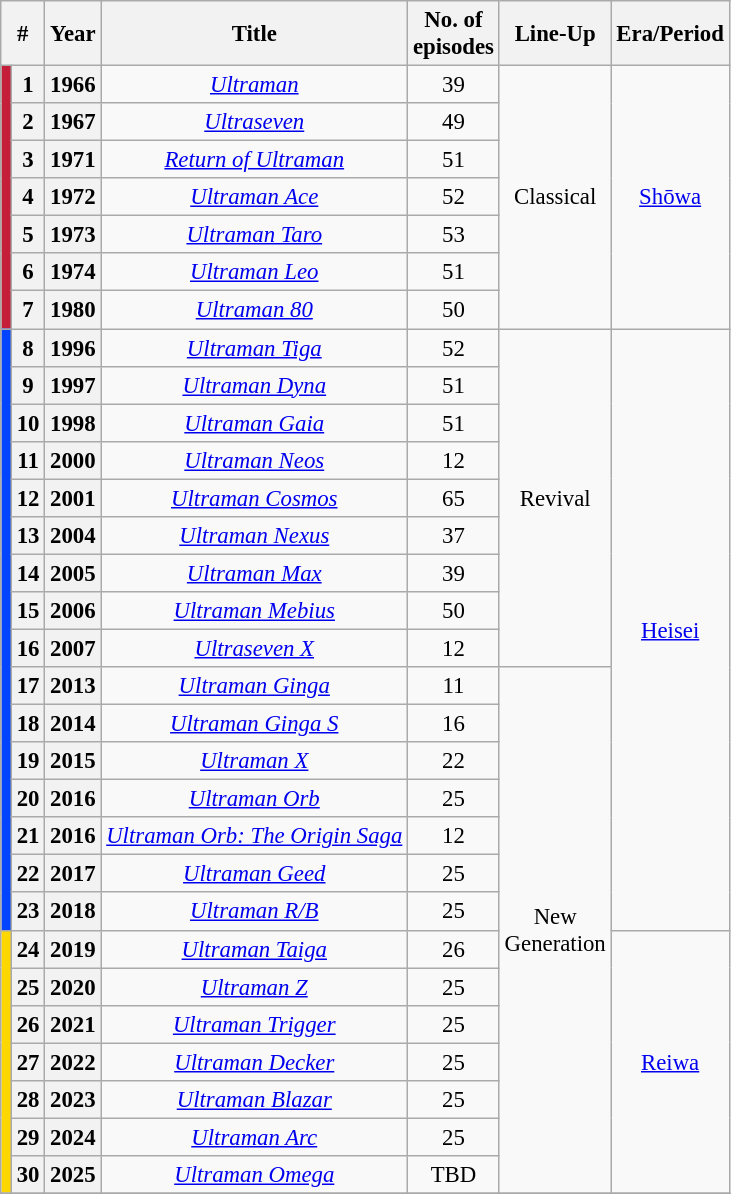<table class="wikitable sortable" style="font-size:95%; text-align:center;">
<tr>
<th colspan="2" class="unsortable">#</th>
<th scope="col">Year</th>
<th scope="col">Title</th>
<th scope="col">No. of<br>episodes</th>
<th scope="col">Line-Up</th>
<th scope="col">Era/Period</th>
</tr>
<tr>
<td bgcolor=#C51E3A rowspan="7"></td>
<th>1</th>
<th>1966</th>
<td><em><a href='#'>Ultraman</a></em></td>
<td>39</td>
<td rowspan="7">Classical</td>
<td rowspan="7"><a href='#'>Shōwa</a></td>
</tr>
<tr>
<th>2</th>
<th>1967</th>
<td><em><a href='#'>Ultraseven</a></em></td>
<td>49</td>
</tr>
<tr>
<th>3</th>
<th>1971</th>
<td><em><a href='#'>Return of Ultraman</a></em></td>
<td>51</td>
</tr>
<tr>
<th>4</th>
<th>1972</th>
<td><em><a href='#'>Ultraman Ace</a></em></td>
<td>52</td>
</tr>
<tr>
<th>5</th>
<th>1973</th>
<td><em><a href='#'>Ultraman Taro</a></em></td>
<td>53</td>
</tr>
<tr>
<th>6</th>
<th>1974</th>
<td><em><a href='#'>Ultraman Leo</a></em></td>
<td>51</td>
</tr>
<tr>
<th>7</th>
<th>1980</th>
<td><em><a href='#'>Ultraman 80</a></em></td>
<td>50</td>
</tr>
<tr>
<td bgcolor=#0044FF rowspan="16"></td>
<th>8</th>
<th>1996</th>
<td><em><a href='#'>Ultraman Tiga</a></em></td>
<td>52</td>
<td rowspan="9">Revival</td>
<td rowspan="16"><a href='#'>Heisei</a></td>
</tr>
<tr>
<th>9</th>
<th>1997</th>
<td><em><a href='#'>Ultraman Dyna</a></em></td>
<td>51</td>
</tr>
<tr>
<th>10</th>
<th>1998</th>
<td><em><a href='#'>Ultraman Gaia</a></em></td>
<td>51</td>
</tr>
<tr>
<th>11</th>
<th>2000</th>
<td><em><a href='#'>Ultraman Neos</a></em></td>
<td>12</td>
</tr>
<tr>
<th>12</th>
<th>2001</th>
<td><em><a href='#'>Ultraman Cosmos</a></em></td>
<td>65</td>
</tr>
<tr>
<th>13</th>
<th>2004</th>
<td><em><a href='#'>Ultraman Nexus</a></em></td>
<td>37</td>
</tr>
<tr>
<th>14</th>
<th>2005</th>
<td><em><a href='#'>Ultraman Max</a></em></td>
<td>39</td>
</tr>
<tr>
<th>15</th>
<th>2006</th>
<td><em><a href='#'>Ultraman Mebius</a></em></td>
<td>50</td>
</tr>
<tr>
<th>16</th>
<th>2007</th>
<td><em><a href='#'>Ultraseven X</a></em></td>
<td>12</td>
</tr>
<tr>
<th>17</th>
<th>2013</th>
<td><em><a href='#'>Ultraman Ginga</a></em></td>
<td>11</td>
<td rowspan="14">New<br>Generation</td>
</tr>
<tr>
<th>18</th>
<th>2014</th>
<td><em><a href='#'>Ultraman Ginga S</a></em></td>
<td>16</td>
</tr>
<tr>
<th>19</th>
<th>2015</th>
<td><em><a href='#'>Ultraman X</a></em></td>
<td>22</td>
</tr>
<tr>
<th>20</th>
<th>2016</th>
<td><em><a href='#'>Ultraman Orb</a></em></td>
<td>25</td>
</tr>
<tr>
<th>21</th>
<th>2016</th>
<td><em><a href='#'>Ultraman Orb: The Origin Saga</a></em></td>
<td>12</td>
</tr>
<tr>
<th>22</th>
<th>2017</th>
<td><em><a href='#'>Ultraman Geed</a></em></td>
<td>25</td>
</tr>
<tr>
<th>23</th>
<th>2018</th>
<td><em><a href='#'>Ultraman R/B</a></em></td>
<td>25</td>
</tr>
<tr>
<td bgcolor=#FFD700 rowspan="7"></td>
<th>24</th>
<th>2019</th>
<td><em><a href='#'>Ultraman Taiga</a></em></td>
<td>26</td>
<td rowspan="7"><a href='#'>Reiwa</a></td>
</tr>
<tr>
<th>25</th>
<th>2020</th>
<td><em><a href='#'>Ultraman Z</a></em></td>
<td>25</td>
</tr>
<tr>
<th>26</th>
<th>2021</th>
<td><em><a href='#'>Ultraman Trigger</a></em></td>
<td>25</td>
</tr>
<tr>
<th>27</th>
<th>2022</th>
<td><em><a href='#'>Ultraman Decker</a></em></td>
<td>25</td>
</tr>
<tr>
<th>28</th>
<th>2023</th>
<td><em><a href='#'>Ultraman Blazar</a></em></td>
<td>25</td>
</tr>
<tr>
<th>29</th>
<th>2024</th>
<td><em><a href='#'>Ultraman Arc</a></em></td>
<td>25</td>
</tr>
<tr>
<th>30</th>
<th>2025</th>
<td><em><a href='#'>Ultraman Omega</a></em></td>
<td>TBD</td>
</tr>
<tr>
</tr>
</table>
